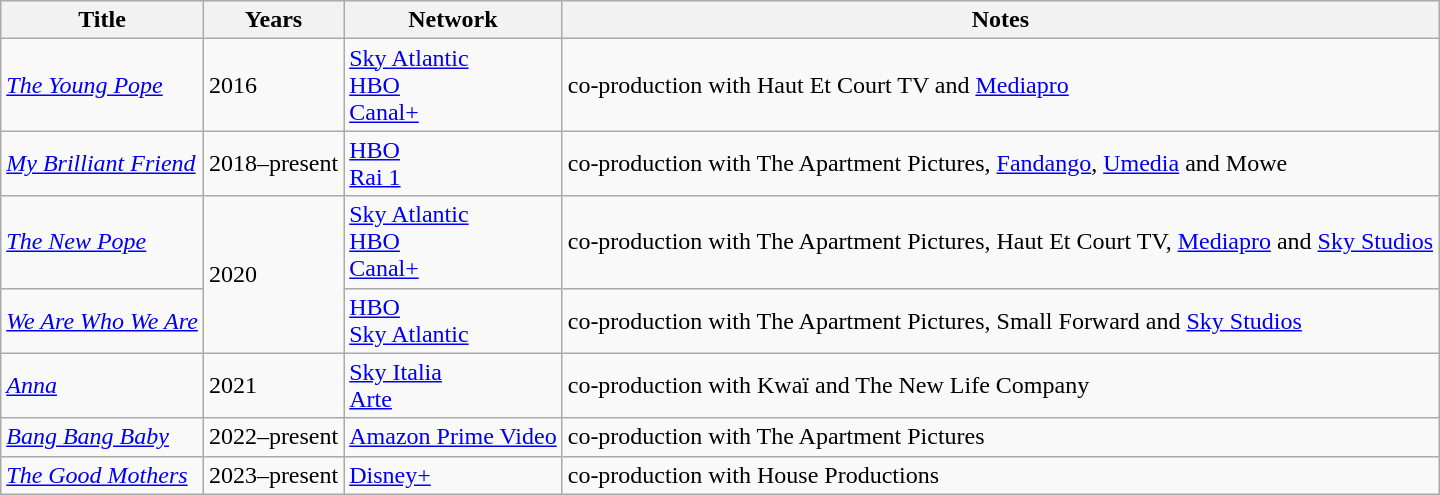<table class="wikitable sortable">
<tr>
<th>Title</th>
<th>Years</th>
<th>Network</th>
<th>Notes</th>
</tr>
<tr>
<td><em><a href='#'>The Young Pope</a></em></td>
<td>2016</td>
<td><a href='#'>Sky Atlantic</a><br><a href='#'>HBO</a><br><a href='#'>Canal+</a></td>
<td>co-production with Haut Et Court TV and <a href='#'>Mediapro</a></td>
</tr>
<tr>
<td><em><a href='#'>My Brilliant Friend</a></em></td>
<td>2018–present</td>
<td><a href='#'>HBO</a><br><a href='#'>Rai 1</a></td>
<td>co-production with The Apartment Pictures, <a href='#'>Fandango</a>, <a href='#'>Umedia</a> and Mowe</td>
</tr>
<tr>
<td><em><a href='#'>The New Pope</a></em></td>
<td rowspan="2">2020</td>
<td><a href='#'>Sky Atlantic</a><br><a href='#'>HBO</a><br><a href='#'>Canal+</a></td>
<td>co-production with The Apartment Pictures, Haut Et Court TV, <a href='#'>Mediapro</a> and <a href='#'>Sky Studios</a></td>
</tr>
<tr>
<td><em><a href='#'>We Are Who We Are</a></em></td>
<td><a href='#'>HBO</a><br><a href='#'>Sky Atlantic</a></td>
<td>co-production with The Apartment Pictures, Small Forward and <a href='#'>Sky Studios</a></td>
</tr>
<tr>
<td><em><a href='#'>Anna</a></em></td>
<td>2021</td>
<td><a href='#'>Sky Italia</a><br><a href='#'>Arte</a></td>
<td>co-production with Kwaï and The New Life Company</td>
</tr>
<tr>
<td><em><a href='#'>Bang Bang Baby</a></em></td>
<td>2022–present</td>
<td><a href='#'>Amazon Prime Video</a></td>
<td>co-production with The Apartment Pictures</td>
</tr>
<tr>
<td><em><a href='#'>The Good Mothers</a></em></td>
<td>2023–present</td>
<td><a href='#'>Disney+</a></td>
<td>co-production with House Productions</td>
</tr>
</table>
